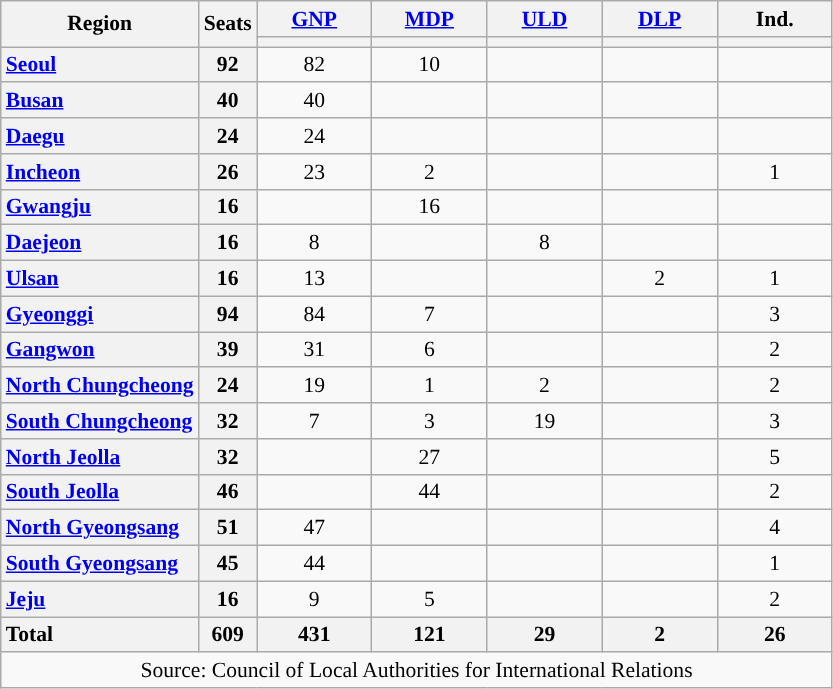<table class="wikitable" style="text-align:center; font-size: 0.9em;">
<tr>
<th rowspan="2">Region</th>
<th rowspan="2">Seats</th>
<th class="unsortable" style="width:70px;"><a href='#'>GNP</a></th>
<th class="unsortable" style="width:70px;"><a href='#'>MDP</a></th>
<th class="unsortable" style="width:70px;"><a href='#'>ULD</a></th>
<th class="unsortable" style="width:70px;"><a href='#'>DLP</a></th>
<th class="unsortable" style="width:70px;">Ind.</th>
</tr>
<tr>
<th style="background:"></th>
<th style="background:"></th>
<th style="background:"></th>
<th style="background:"></th>
<th style="background:"></th>
</tr>
<tr>
<th style="text-align: left;"><a href='#'>Seoul</a></th>
<th>92</th>
<td>82</td>
<td>10</td>
<td></td>
<td></td>
<td></td>
</tr>
<tr>
<th style="text-align: left;"><a href='#'>Busan</a></th>
<th>40</th>
<td>40</td>
<td></td>
<td></td>
<td></td>
<td></td>
</tr>
<tr>
<th style="text-align: left;"><a href='#'>Daegu</a></th>
<th>24</th>
<td>24</td>
<td></td>
<td></td>
<td></td>
<td></td>
</tr>
<tr>
<th style="text-align: left;"><a href='#'>Incheon</a></th>
<th>26</th>
<td>23</td>
<td>2</td>
<td></td>
<td></td>
<td>1</td>
</tr>
<tr>
<th style="text-align: left;"><a href='#'>Gwangju</a></th>
<th>16</th>
<td></td>
<td>16</td>
<td></td>
<td></td>
<td></td>
</tr>
<tr>
<th style="text-align: left;"><a href='#'>Daejeon</a></th>
<th>16</th>
<td>8</td>
<td></td>
<td>8</td>
<td></td>
<td></td>
</tr>
<tr>
<th style="text-align: left;"><a href='#'>Ulsan</a></th>
<th>16</th>
<td>13</td>
<td></td>
<td></td>
<td>2</td>
<td>1</td>
</tr>
<tr>
<th style="text-align: left;"><a href='#'>Gyeonggi</a></th>
<th>94</th>
<td>84</td>
<td>7</td>
<td></td>
<td></td>
<td>3</td>
</tr>
<tr>
<th style="text-align: left;"><a href='#'>Gangwon</a></th>
<th>39</th>
<td>31</td>
<td>6</td>
<td></td>
<td></td>
<td>2</td>
</tr>
<tr>
<th style="text-align: left;"><a href='#'>North Chungcheong</a></th>
<th>24</th>
<td>19</td>
<td>1</td>
<td>2</td>
<td></td>
<td>2</td>
</tr>
<tr>
<th style="text-align: left;"><a href='#'>South Chungcheong</a></th>
<th>32</th>
<td>7</td>
<td>3</td>
<td>19</td>
<td></td>
<td>3</td>
</tr>
<tr>
<th style="text-align: left;"><a href='#'>North Jeolla</a></th>
<th>32</th>
<td></td>
<td>27</td>
<td></td>
<td></td>
<td>5</td>
</tr>
<tr>
<th style="text-align: left;"><a href='#'>South Jeolla</a></th>
<th>46</th>
<td></td>
<td>44</td>
<td></td>
<td></td>
<td>2</td>
</tr>
<tr>
<th style="text-align: left;"><a href='#'>North Gyeongsang</a></th>
<th>51</th>
<td>47</td>
<td></td>
<td></td>
<td></td>
<td>4</td>
</tr>
<tr>
<th style="text-align: left;"><a href='#'>South Gyeongsang</a></th>
<th>45</th>
<td>44</td>
<td></td>
<td></td>
<td></td>
<td>1</td>
</tr>
<tr>
<th style="text-align: left;"><a href='#'>Jeju</a></th>
<th>16</th>
<td>9</td>
<td>5</td>
<td></td>
<td></td>
<td>2</td>
</tr>
<tr class="sortbottom">
<th style="text-align: left;">Total</th>
<th>609</th>
<th>431</th>
<th>121</th>
<th>29</th>
<th>2</th>
<th>26</th>
</tr>
<tr>
<td colspan="7">Source: Council of Local Authorities for International Relations</td>
</tr>
</table>
